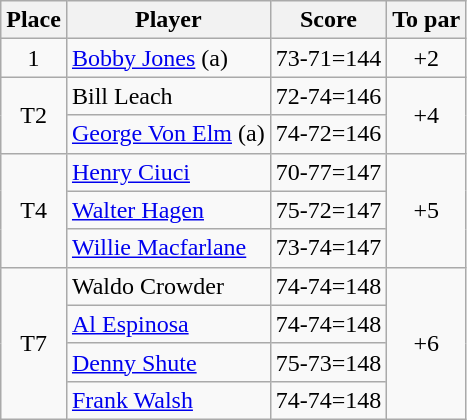<table class=wikitable>
<tr>
<th>Place</th>
<th>Player</th>
<th>Score</th>
<th>To par</th>
</tr>
<tr>
<td align=center>1</td>
<td> <a href='#'>Bobby Jones</a> (a)</td>
<td>73-71=144</td>
<td align=center>+2</td>
</tr>
<tr>
<td rowspan=2 align=center>T2</td>
<td> Bill Leach</td>
<td>72-74=146</td>
<td rowspan=2 align=center>+4</td>
</tr>
<tr>
<td> <a href='#'>George Von Elm</a> (a)</td>
<td>74-72=146</td>
</tr>
<tr>
<td rowspan=3 align=center>T4</td>
<td> <a href='#'>Henry Ciuci</a></td>
<td>70-77=147</td>
<td rowspan=3 align=center>+5</td>
</tr>
<tr>
<td> <a href='#'>Walter Hagen</a></td>
<td>75-72=147</td>
</tr>
<tr>
<td> <a href='#'>Willie Macfarlane</a></td>
<td>73-74=147</td>
</tr>
<tr>
<td rowspan=4 align=center>T7</td>
<td> Waldo Crowder</td>
<td>74-74=148</td>
<td rowspan=4 align=center>+6</td>
</tr>
<tr>
<td> <a href='#'>Al Espinosa</a></td>
<td>74-74=148</td>
</tr>
<tr>
<td> <a href='#'>Denny Shute</a></td>
<td>75-73=148</td>
</tr>
<tr>
<td> <a href='#'>Frank Walsh</a></td>
<td>74-74=148</td>
</tr>
</table>
